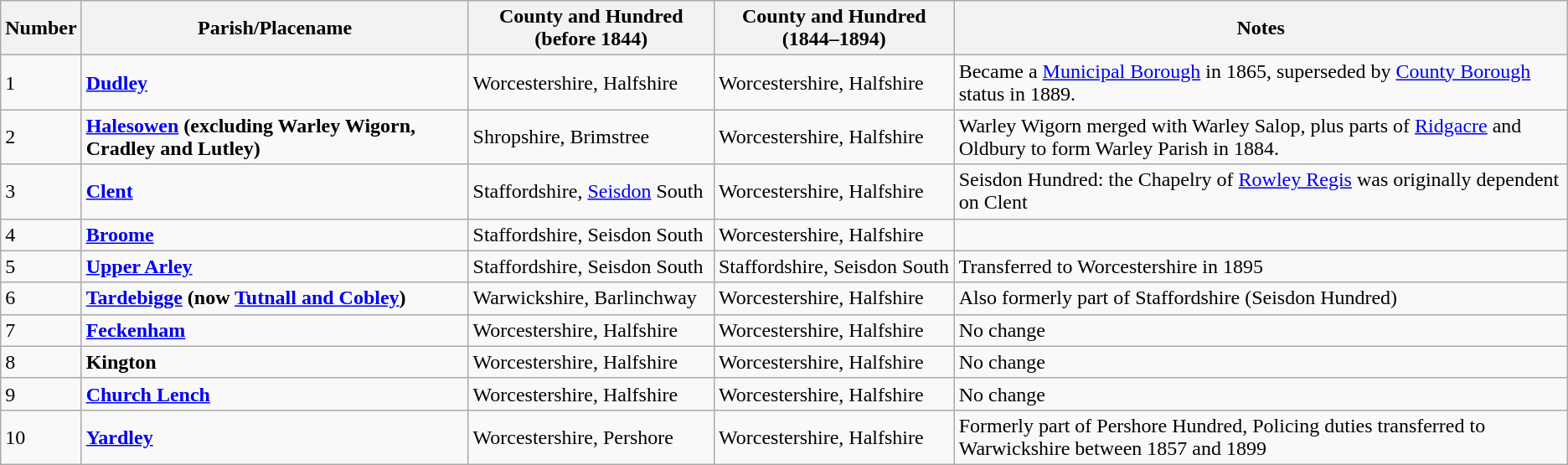<table class="wikitable">
<tr>
<th>Number</th>
<th>Parish/Placename</th>
<th>County and Hundred (before 1844)</th>
<th>County and Hundred (1844–1894)</th>
<th>Notes</th>
</tr>
<tr>
<td>1</td>
<td><strong><a href='#'>Dudley</a></strong></td>
<td>Worcestershire, Halfshire</td>
<td>Worcestershire, Halfshire</td>
<td>Became a <a href='#'>Municipal Borough</a> in 1865, superseded by <a href='#'>County Borough</a> status in 1889.</td>
</tr>
<tr>
<td>2</td>
<td><strong><a href='#'>Halesowen</a> (excluding Warley Wigorn, Cradley and Lutley)</strong></td>
<td>Shropshire, Brimstree</td>
<td>Worcestershire, Halfshire</td>
<td>Warley Wigorn merged with Warley Salop, plus parts of <a href='#'>Ridgacre</a> and Oldbury to form Warley Parish in 1884.</td>
</tr>
<tr>
<td>3</td>
<td><strong><a href='#'>Clent</a></strong></td>
<td>Staffordshire, <a href='#'>Seisdon</a> South</td>
<td>Worcestershire, Halfshire</td>
<td>Seisdon Hundred: the Chapelry of <a href='#'>Rowley Regis</a> was originally dependent on Clent</td>
</tr>
<tr>
<td>4</td>
<td><strong><a href='#'>Broome</a> </strong></td>
<td>Staffordshire, Seisdon South</td>
<td>Worcestershire, Halfshire</td>
<td></td>
</tr>
<tr>
<td>5</td>
<td><strong><a href='#'>Upper Arley</a></strong></td>
<td>Staffordshire, Seisdon South</td>
<td>Staffordshire, Seisdon South</td>
<td>Transferred to Worcestershire in 1895</td>
</tr>
<tr>
<td>6</td>
<td><strong><a href='#'>Tardebigge</a> (now <a href='#'>Tutnall and Cobley</a>)</strong></td>
<td>Warwickshire, Barlinchway</td>
<td>Worcestershire, Halfshire</td>
<td>Also formerly part of Staffordshire (Seisdon Hundred)</td>
</tr>
<tr>
<td>7</td>
<td><strong><a href='#'>Feckenham</a></strong></td>
<td>Worcestershire, Halfshire</td>
<td>Worcestershire, Halfshire</td>
<td>No change</td>
</tr>
<tr>
<td>8</td>
<td><strong>Kington</strong></td>
<td>Worcestershire, Halfshire</td>
<td>Worcestershire, Halfshire</td>
<td>No change</td>
</tr>
<tr>
<td>9</td>
<td><strong><a href='#'>Church Lench</a></strong></td>
<td>Worcestershire, Halfshire</td>
<td>Worcestershire, Halfshire</td>
<td>No change</td>
</tr>
<tr>
<td>10</td>
<td><strong><a href='#'>Yardley</a></strong></td>
<td>Worcestershire, Pershore</td>
<td>Worcestershire, Halfshire</td>
<td>Formerly part of Pershore Hundred, Policing duties transferred to Warwickshire between 1857 and 1899</td>
</tr>
</table>
